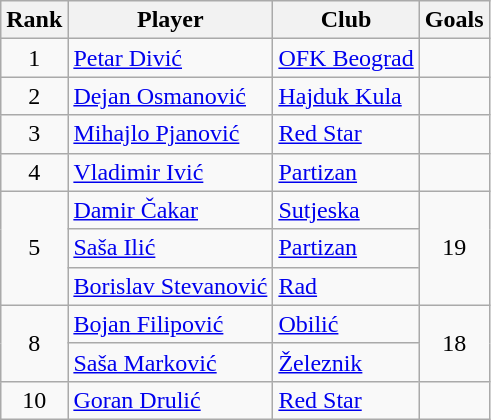<table class="wikitable">
<tr>
<th>Rank</th>
<th>Player</th>
<th>Club</th>
<th>Goals</th>
</tr>
<tr>
<td rowspan=1 align=center>1</td>
<td> <a href='#'>Petar Divić</a></td>
<td><a href='#'>OFK Beograd</a></td>
<td></td>
</tr>
<tr>
<td rowspan=1 align=center>2</td>
<td> <a href='#'>Dejan Osmanović</a></td>
<td><a href='#'>Hajduk Kula</a></td>
<td></td>
</tr>
<tr>
<td rowspan=1 align=center>3</td>
<td> <a href='#'>Mihajlo Pjanović</a></td>
<td><a href='#'>Red Star</a></td>
<td></td>
</tr>
<tr>
<td rowspan=1 align=center>4</td>
<td> <a href='#'>Vladimir Ivić</a></td>
<td><a href='#'>Partizan</a></td>
<td></td>
</tr>
<tr>
<td rowspan=3 align=center>5</td>
<td> <a href='#'>Damir Čakar</a></td>
<td><a href='#'>Sutjeska</a></td>
<td rowspan=3 align=center>19</td>
</tr>
<tr>
<td> <a href='#'>Saša Ilić</a></td>
<td><a href='#'>Partizan</a></td>
</tr>
<tr>
<td> <a href='#'>Borislav Stevanović</a></td>
<td><a href='#'>Rad</a></td>
</tr>
<tr>
<td rowspan=2 align=center>8</td>
<td> <a href='#'>Bojan Filipović</a></td>
<td><a href='#'>Obilić</a></td>
<td rowspan=2 align=center>18</td>
</tr>
<tr>
<td> <a href='#'>Saša Marković</a></td>
<td><a href='#'>Železnik</a></td>
</tr>
<tr>
<td rowspan=1 align=center>10</td>
<td> <a href='#'>Goran Drulić</a></td>
<td><a href='#'>Red Star</a></td>
<td></td>
</tr>
</table>
